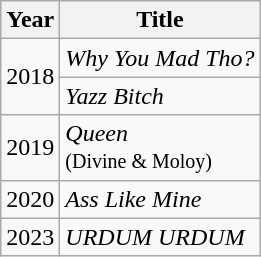<table class="wikitable plainrowheaders sortable">
<tr>
<th scope="col">Year</th>
<th scope="col">Title</th>
</tr>
<tr>
<td rowspan="2">2018</td>
<td scope="row"><em>Why You Mad Tho?</em></td>
</tr>
<tr>
<td scope="row"><em>Yazz Bitch</em></td>
</tr>
<tr>
<td>2019</td>
<td scope="row"><em>Queen</em> <br><small>(Divine & Moloy)</small></td>
</tr>
<tr>
<td>2020</td>
<td scope="row"><em>Ass Like Mine</em></td>
</tr>
<tr>
<td>2023</td>
<td scope="row"><em>URDUM URDUM</em></td>
</tr>
</table>
